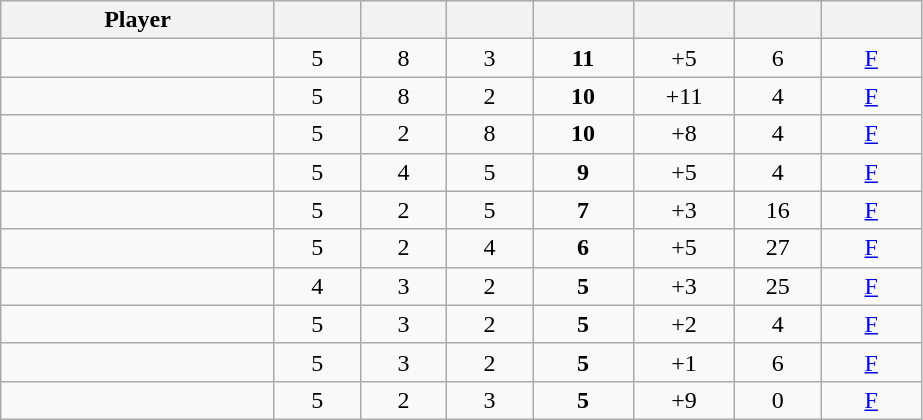<table class="wikitable sortable" style="text-align:center;">
<tr>
<th width="175px">Player</th>
<th width="50px"></th>
<th width="50px"></th>
<th width="50px"></th>
<th width="60px"></th>
<th width="60px"></th>
<th width="50px"></th>
<th width="60px"></th>
</tr>
<tr>
<td align="left"> </td>
<td>5</td>
<td>8</td>
<td>3</td>
<td><strong>11</strong></td>
<td>+5</td>
<td>6</td>
<td><a href='#'>F</a></td>
</tr>
<tr>
<td align="left"> </td>
<td>5</td>
<td>8</td>
<td>2</td>
<td><strong>10</strong></td>
<td>+11</td>
<td>4</td>
<td><a href='#'>F</a></td>
</tr>
<tr>
<td align="left"> </td>
<td>5</td>
<td>2</td>
<td>8</td>
<td><strong>10</strong></td>
<td>+8</td>
<td>4</td>
<td><a href='#'>F</a></td>
</tr>
<tr>
<td align="left"> </td>
<td>5</td>
<td>4</td>
<td>5</td>
<td><strong>9</strong></td>
<td>+5</td>
<td>4</td>
<td><a href='#'>F</a></td>
</tr>
<tr>
<td align="left"> </td>
<td>5</td>
<td>2</td>
<td>5</td>
<td><strong>7</strong></td>
<td>+3</td>
<td>16</td>
<td><a href='#'>F</a></td>
</tr>
<tr>
<td align="left"> </td>
<td>5</td>
<td>2</td>
<td>4</td>
<td><strong>6</strong></td>
<td>+5</td>
<td>27</td>
<td><a href='#'>F</a></td>
</tr>
<tr>
<td align="left"> </td>
<td>4</td>
<td>3</td>
<td>2</td>
<td><strong>5</strong></td>
<td>+3</td>
<td>25</td>
<td><a href='#'>F</a></td>
</tr>
<tr>
<td align="left"> </td>
<td>5</td>
<td>3</td>
<td>2</td>
<td><strong>5</strong></td>
<td>+2</td>
<td>4</td>
<td><a href='#'>F</a></td>
</tr>
<tr>
<td align="left"> </td>
<td>5</td>
<td>3</td>
<td>2</td>
<td><strong>5</strong></td>
<td>+1</td>
<td>6</td>
<td><a href='#'>F</a></td>
</tr>
<tr>
<td align="left"> </td>
<td>5</td>
<td>2</td>
<td>3</td>
<td><strong>5</strong></td>
<td>+9</td>
<td>0</td>
<td><a href='#'>F</a></td>
</tr>
</table>
